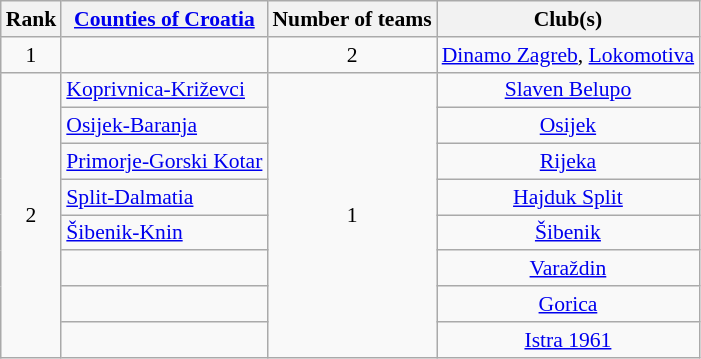<table class="wikitable" style="font-size:90%;">
<tr>
<th>Rank</th>
<th><a href='#'>Counties of Croatia</a></th>
<th>Number of teams</th>
<th>Club(s)</th>
</tr>
<tr>
<td align="center">1</td>
<td></td>
<td align="center">2</td>
<td align="center"><a href='#'>Dinamo Zagreb</a>, <a href='#'>Lokomotiva</a></td>
</tr>
<tr>
<td align="center" rowspan=8>2</td>
<td> <a href='#'>Koprivnica-Križevci</a></td>
<td align="center" rowspan=8>1</td>
<td align="center"><a href='#'>Slaven Belupo</a></td>
</tr>
<tr>
<td> <a href='#'>Osijek-Baranja</a></td>
<td align="center"><a href='#'>Osijek</a></td>
</tr>
<tr>
<td> <a href='#'>Primorje-Gorski Kotar</a></td>
<td align="center"><a href='#'>Rijeka</a></td>
</tr>
<tr>
<td> <a href='#'>Split-Dalmatia</a></td>
<td align="center"><a href='#'>Hajduk Split</a></td>
</tr>
<tr>
<td> <a href='#'>Šibenik-Knin</a></td>
<td align="center"><a href='#'>Šibenik</a></td>
</tr>
<tr>
<td></td>
<td align="center"><a href='#'>Varaždin</a></td>
</tr>
<tr>
<td></td>
<td align="center"><a href='#'>Gorica</a></td>
</tr>
<tr>
<td></td>
<td align="center"><a href='#'>Istra 1961</a></td>
</tr>
</table>
